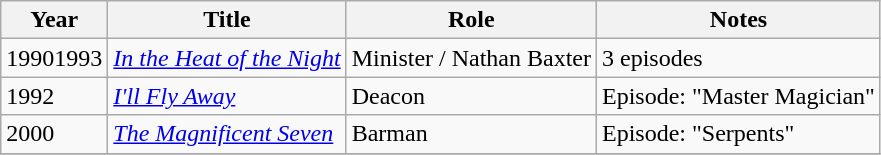<table class="wikitable">
<tr>
<th>Year</th>
<th>Title</th>
<th>Role</th>
<th>Notes</th>
</tr>
<tr>
<td>19901993</td>
<td><em><a href='#'>In the Heat of the Night</a></em></td>
<td>Minister / Nathan Baxter</td>
<td>3 episodes</td>
</tr>
<tr>
<td>1992</td>
<td><em><a href='#'>I'll Fly Away</a></em></td>
<td>Deacon</td>
<td>Episode: "Master Magician"</td>
</tr>
<tr>
<td>2000</td>
<td><em><a href='#'>The Magnificent Seven</a></em></td>
<td>Barman</td>
<td>Episode: "Serpents"</td>
</tr>
<tr>
</tr>
</table>
